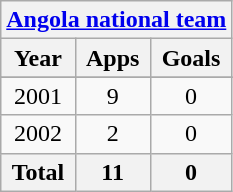<table class="wikitable" style="text-align:center">
<tr>
<th colspan=3><a href='#'>Angola national team</a></th>
</tr>
<tr>
<th>Year</th>
<th>Apps</th>
<th>Goals</th>
</tr>
<tr>
</tr>
<tr>
<td>2001</td>
<td>9</td>
<td>0</td>
</tr>
<tr>
<td>2002</td>
<td>2</td>
<td>0</td>
</tr>
<tr>
<th>Total</th>
<th>11</th>
<th>0</th>
</tr>
</table>
